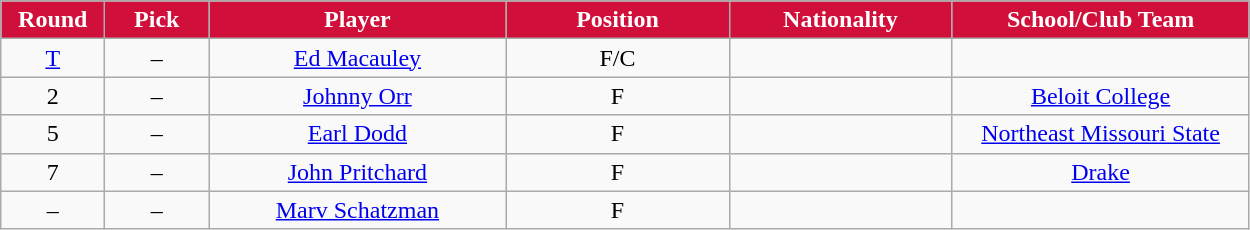<table class="wikitable sortable sortable">
<tr>
<th style="background:#D0103A;color:#FFFFFF;" width="7%">Round</th>
<th style="background:#D0103A;color:#FFFFFF;" width="7%">Pick</th>
<th style="background:#D0103A;color:#FFFFFF;" width="20%">Player</th>
<th style="background:#D0103A;color:#FFFFFF;" width="15%">Position</th>
<th style="background:#D0103A;color:#FFFFFF;" width="15%">Nationality</th>
<th style="background:#D0103A;color:#FFFFFF;" width="20%">School/Club Team</th>
</tr>
<tr style="text-align: center">
<td><a href='#'>T</a></td>
<td>–</td>
<td><a href='#'>Ed Macauley</a></td>
<td>F/C</td>
<td></td>
<td></td>
</tr>
<tr style="text-align: center">
<td>2</td>
<td>–</td>
<td><a href='#'>Johnny Orr</a></td>
<td>F</td>
<td></td>
<td><a href='#'>Beloit College</a></td>
</tr>
<tr style="text-align: center">
<td>5</td>
<td>–</td>
<td><a href='#'>Earl Dodd</a></td>
<td>F</td>
<td></td>
<td><a href='#'>Northeast Missouri State</a></td>
</tr>
<tr style="text-align: center">
<td>7</td>
<td>–</td>
<td><a href='#'>John Pritchard</a></td>
<td>F</td>
<td></td>
<td><a href='#'>Drake</a></td>
</tr>
<tr style="text-align: center">
<td>–</td>
<td>–</td>
<td><a href='#'>Marv Schatzman</a></td>
<td>F</td>
<td></td>
<td></td>
</tr>
</table>
